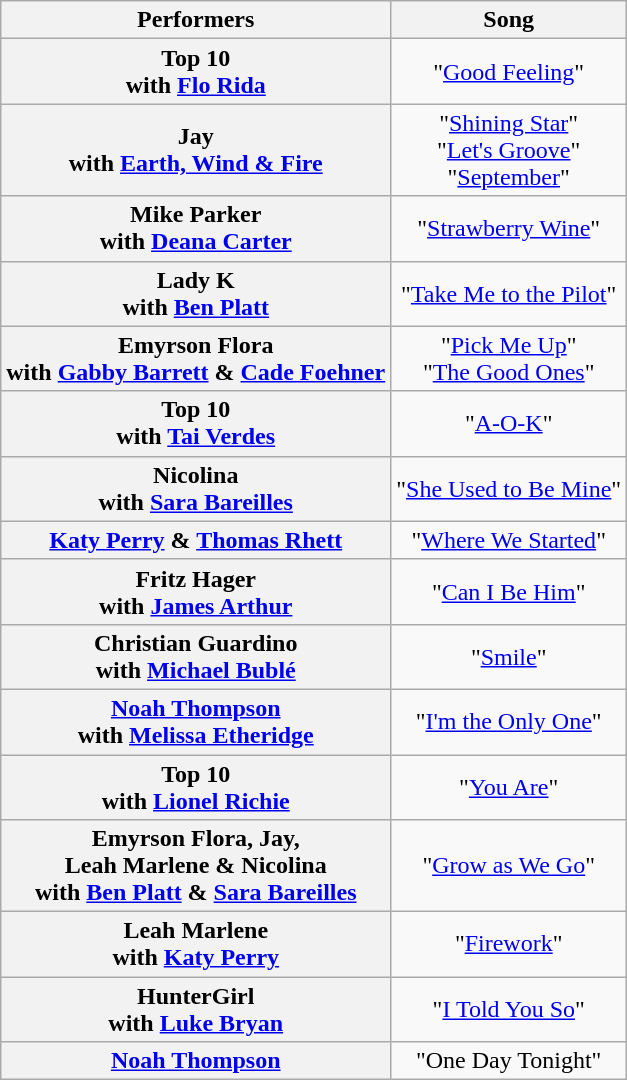<table class="wikitable unsortable" style="text-align:center;">
<tr>
<th scope="col">Performers</th>
<th scope="col">Song</th>
</tr>
<tr>
<th scope="row">Top 10<br>with <a href='#'>Flo Rida</a></th>
<td>"<a href='#'>Good Feeling</a>"</td>
</tr>
<tr>
<th scope="row">Jay<br>with <a href='#'>Earth, Wind & Fire</a></th>
<td>"<a href='#'>Shining Star</a>"<br>"<a href='#'>Let's Groove</a>"<br>"<a href='#'>September</a>"</td>
</tr>
<tr>
<th scope="row">Mike Parker<br>with <a href='#'>Deana Carter</a></th>
<td>"<a href='#'>Strawberry Wine</a>"</td>
</tr>
<tr>
<th scope="row">Lady K<br>with <a href='#'>Ben Platt</a></th>
<td>"<a href='#'>Take Me to the Pilot</a>"</td>
</tr>
<tr>
<th scope="row">Emyrson Flora<br>with <a href='#'>Gabby Barrett</a> & <a href='#'>Cade Foehner</a></th>
<td>"<a href='#'>Pick Me Up</a>"<br>"<a href='#'>The Good Ones</a>"</td>
</tr>
<tr>
<th scope="row">Top 10<br>with <a href='#'>Tai Verdes</a></th>
<td>"<a href='#'>A-O-K</a>"</td>
</tr>
<tr>
<th scope="row">Nicolina<br>with <a href='#'>Sara Bareilles</a></th>
<td>"<a href='#'>She Used to Be Mine</a>"</td>
</tr>
<tr>
<th scope="row"><a href='#'>Katy Perry</a> & <a href='#'>Thomas Rhett</a></th>
<td>"<a href='#'>Where We Started</a>"</td>
</tr>
<tr>
<th scope="row">Fritz Hager<br>with <a href='#'>James Arthur</a></th>
<td>"<a href='#'>Can I Be Him</a>"</td>
</tr>
<tr>
<th scope="row">Christian Guardino<br>with <a href='#'>Michael Bublé</a></th>
<td>"<a href='#'>Smile</a>"</td>
</tr>
<tr>
<th scope="row"><a href='#'>Noah Thompson</a><br>with <a href='#'>Melissa Etheridge</a></th>
<td>"<a href='#'>I'm the Only One</a>"</td>
</tr>
<tr>
<th scope="row">Top 10<br>with <a href='#'>Lionel Richie</a></th>
<td>"<a href='#'>You Are</a>"</td>
</tr>
<tr>
<th scope="row">Emyrson Flora, Jay,<br>Leah Marlene & Nicolina<br>with <a href='#'>Ben Platt</a> & <a href='#'>Sara Bareilles</a></th>
<td>"<a href='#'>Grow as We Go</a>"</td>
</tr>
<tr>
<th scope="row">Leah Marlene<br>with <a href='#'>Katy Perry</a></th>
<td>"<a href='#'>Firework</a>"</td>
</tr>
<tr>
<th scope="row">HunterGirl<br>with <a href='#'>Luke Bryan</a></th>
<td>"<a href='#'>I Told You So</a>"</td>
</tr>
<tr>
<th scope="row"><a href='#'>Noah Thompson</a></th>
<td>"One Day Tonight"</td>
</tr>
</table>
